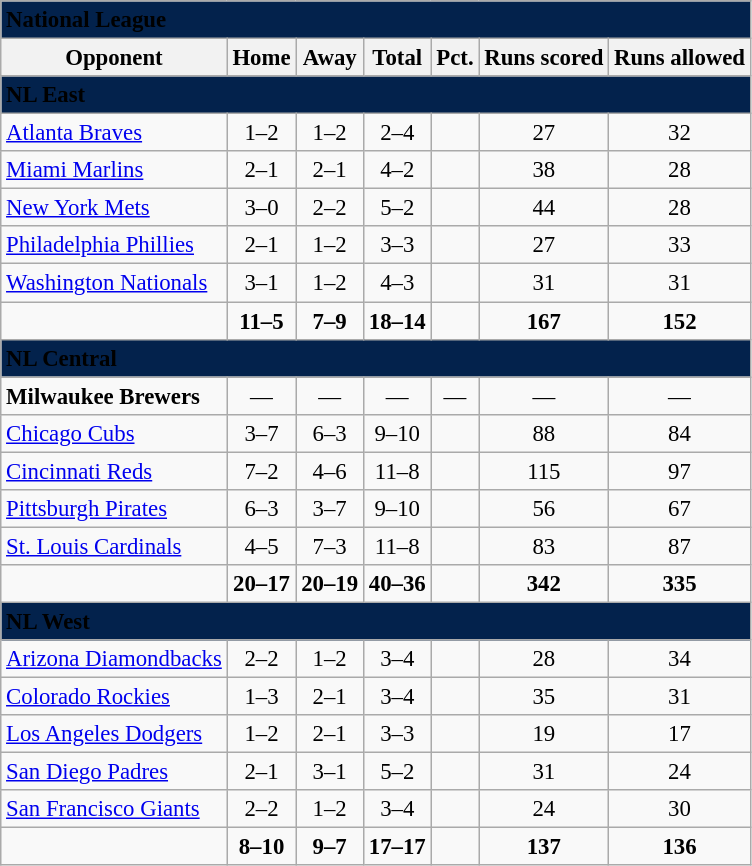<table class="wikitable" style="font-size: 95%; text-align: center">
<tr>
<td colspan="7" style="text-align:left; background:#03224c"><span> <strong>National League</strong> </span></td>
</tr>
<tr>
<th>Opponent</th>
<th>Home</th>
<th>Away</th>
<th>Total</th>
<th>Pct.</th>
<th>Runs scored</th>
<th>Runs allowed</th>
</tr>
<tr>
<td colspan="7" style="text-align:left; background:#03224c"><span> <strong>NL East</strong> </span></td>
</tr>
<tr>
<td style="text-align:left"><a href='#'>Atlanta Braves</a></td>
<td>1–2</td>
<td>1–2</td>
<td>2–4</td>
<td></td>
<td>27</td>
<td>32</td>
</tr>
<tr>
<td style="text-align:left"><a href='#'>Miami Marlins</a></td>
<td>2–1</td>
<td>2–1</td>
<td>4–2</td>
<td></td>
<td>38</td>
<td>28</td>
</tr>
<tr>
<td style="text-align:left"><a href='#'>New York Mets</a></td>
<td>3–0</td>
<td>2–2</td>
<td>5–2</td>
<td></td>
<td>44</td>
<td>28</td>
</tr>
<tr>
<td style="text-align:left"><a href='#'>Philadelphia Phillies</a></td>
<td>2–1</td>
<td>1–2</td>
<td>3–3</td>
<td></td>
<td>27</td>
<td>33</td>
</tr>
<tr>
<td style="text-align:left"><a href='#'>Washington Nationals</a></td>
<td>3–1</td>
<td>1–2</td>
<td>4–3</td>
<td></td>
<td>31</td>
<td>31</td>
</tr>
<tr style="font-weight:bold">
<td></td>
<td>11–5</td>
<td>7–9</td>
<td>18–14</td>
<td></td>
<td>167</td>
<td>152</td>
</tr>
<tr>
<td colspan="7" style="text-align:left; background:#03224c"><span> <strong>NL Central</strong> </span></td>
</tr>
<tr>
<td style="text-align:left"><strong>Milwaukee Brewers</strong></td>
<td>—</td>
<td>—</td>
<td>—</td>
<td>—</td>
<td>—</td>
<td>—</td>
</tr>
<tr>
<td style="text-align:left"><a href='#'>Chicago Cubs</a></td>
<td>3–7</td>
<td>6–3</td>
<td>9–10</td>
<td></td>
<td>88</td>
<td>84</td>
</tr>
<tr>
<td style="text-align:left"><a href='#'>Cincinnati Reds</a></td>
<td>7–2</td>
<td>4–6</td>
<td>11–8</td>
<td></td>
<td>115</td>
<td>97</td>
</tr>
<tr>
<td style="text-align:left"><a href='#'>Pittsburgh Pirates</a></td>
<td>6–3</td>
<td>3–7</td>
<td>9–10</td>
<td></td>
<td>56</td>
<td>67</td>
</tr>
<tr>
<td style="text-align:left"><a href='#'>St. Louis Cardinals</a></td>
<td>4–5</td>
<td>7–3</td>
<td>11–8</td>
<td></td>
<td>83</td>
<td>87</td>
</tr>
<tr style="font-weight:bold">
<td></td>
<td>20–17</td>
<td>20–19</td>
<td>40–36</td>
<td></td>
<td>342</td>
<td>335</td>
</tr>
<tr>
<td colspan="7" style="text-align:left; background:#03224c"><span> <strong>NL West</strong> </span></td>
</tr>
<tr>
<td style="text-align:left"><a href='#'>Arizona Diamondbacks</a></td>
<td>2–2</td>
<td>1–2</td>
<td>3–4</td>
<td></td>
<td>28</td>
<td>34</td>
</tr>
<tr>
<td style="text-align:left"><a href='#'>Colorado Rockies</a></td>
<td>1–3</td>
<td>2–1</td>
<td>3–4</td>
<td></td>
<td>35</td>
<td>31</td>
</tr>
<tr>
<td style="text-align:left"><a href='#'>Los Angeles Dodgers</a></td>
<td>1–2</td>
<td>2–1</td>
<td>3–3</td>
<td></td>
<td>19</td>
<td>17</td>
</tr>
<tr>
<td style="text-align:left"><a href='#'>San Diego Padres</a></td>
<td>2–1</td>
<td>3–1</td>
<td>5–2</td>
<td></td>
<td>31</td>
<td>24</td>
</tr>
<tr>
<td style="text-align:left"><a href='#'>San Francisco Giants</a></td>
<td>2–2</td>
<td>1–2</td>
<td>3–4</td>
<td></td>
<td>24</td>
<td>30</td>
</tr>
<tr style="font-weight:bold">
<td></td>
<td>8–10</td>
<td>9–7</td>
<td>17–17</td>
<td></td>
<td>137</td>
<td>136</td>
</tr>
</table>
